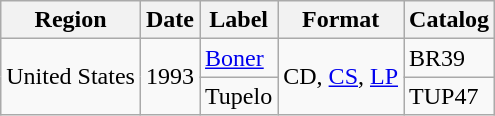<table class="wikitable">
<tr>
<th>Region</th>
<th>Date</th>
<th>Label</th>
<th>Format</th>
<th>Catalog</th>
</tr>
<tr>
<td rowspan="2">United States</td>
<td rowspan="2">1993</td>
<td><a href='#'>Boner</a></td>
<td rowspan="2">CD, <a href='#'>CS</a>, <a href='#'>LP</a></td>
<td>BR39</td>
</tr>
<tr>
<td>Tupelo</td>
<td>TUP47</td>
</tr>
</table>
